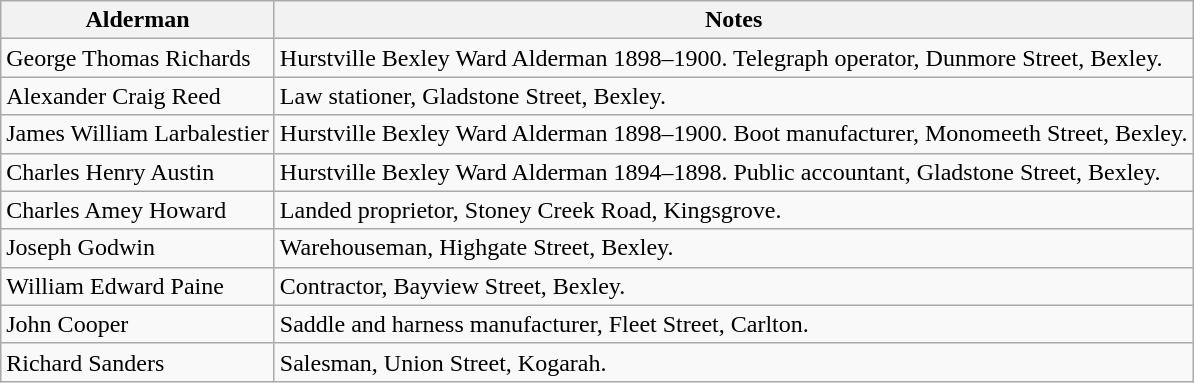<table class="wikitable">
<tr>
<th>Alderman</th>
<th>Notes</th>
</tr>
<tr>
<td>George Thomas Richards</td>
<td>Hurstville Bexley Ward Alderman 1898–1900. Telegraph operator, Dunmore Street, Bexley.</td>
</tr>
<tr>
<td>Alexander Craig Reed</td>
<td>Law stationer, Gladstone Street, Bexley.</td>
</tr>
<tr>
<td>James William Larbalestier</td>
<td>Hurstville Bexley Ward Alderman 1898–1900. Boot manufacturer, Monomeeth Street, Bexley.</td>
</tr>
<tr>
<td>Charles Henry Austin</td>
<td>Hurstville Bexley Ward Alderman 1894–1898. Public accountant, Gladstone Street, Bexley.</td>
</tr>
<tr>
<td>Charles Amey Howard</td>
<td>Landed proprietor, Stoney Creek Road, Kingsgrove.</td>
</tr>
<tr>
<td>Joseph Godwin</td>
<td>Warehouseman, Highgate Street, Bexley.</td>
</tr>
<tr>
<td>William Edward Paine</td>
<td>Contractor, Bayview Street, Bexley.</td>
</tr>
<tr>
<td>John Cooper</td>
<td>Saddle and harness manufacturer, Fleet Street, Carlton.</td>
</tr>
<tr>
<td>Richard Sanders</td>
<td>Salesman, Union Street, Kogarah.</td>
</tr>
</table>
